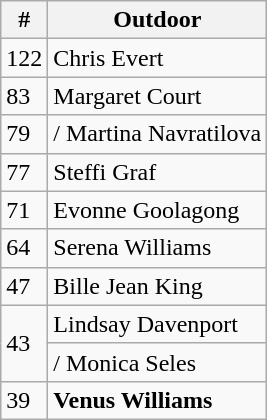<table class=wikitable>
<tr>
<th>#</th>
<th>Outdoor</th>
</tr>
<tr>
<td>122</td>
<td>  Chris Evert</td>
</tr>
<tr>
<td>83</td>
<td> Margaret Court</td>
</tr>
<tr>
<td>79</td>
<td>/ Martina Navratilova</td>
</tr>
<tr>
<td>77</td>
<td> Steffi Graf</td>
</tr>
<tr>
<td>71</td>
<td> Evonne Goolagong</td>
</tr>
<tr>
<td>64</td>
<td> Serena Williams</td>
</tr>
<tr>
<td>47</td>
<td> Bille Jean King</td>
</tr>
<tr>
<td rowspan="2">43</td>
<td> Lindsay Davenport</td>
</tr>
<tr>
<td>/ Monica Seles</td>
</tr>
<tr>
<td>39</td>
<td> <strong>Venus Williams</strong></td>
</tr>
</table>
